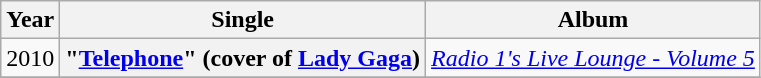<table class="wikitable plainrowheaders" style="text-align:center;">
<tr>
<th scope="col">Year</th>
<th scope="col">Single</th>
<th scope="col">Album</th>
</tr>
<tr>
<td>2010</td>
<th scope="row">"<a href='#'>Telephone</a>" <span>(cover of <a href='#'>Lady Gaga</a>)</span></th>
<td><em><a href='#'>Radio 1's Live Lounge - Volume 5</a></em></td>
</tr>
<tr>
</tr>
</table>
